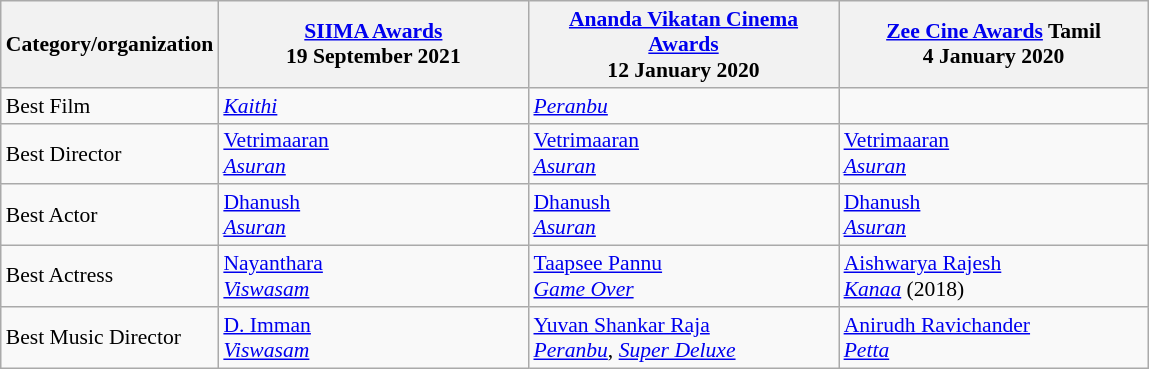<table class="wikitable" style="font-size: 90%;">
<tr>
<th rowspan="1" style="width:20px;">Category/organization</th>
<th style="width:200px;"><a href='#'>SIIMA Awards</a><br>19 September 2021</th>
<th rowspan="1" style="width:200px;"><a href='#'>Ananda Vikatan Cinema Awards</a><br>12 January 2020</th>
<th rowspan="1" style="width:200px;"><a href='#'>Zee Cine Awards</a> Tamil<br>4 January 2020</th>
</tr>
<tr>
<td>Best Film</td>
<td><em><a href='#'>Kaithi</a></em></td>
<td><em><a href='#'>Peranbu</a></em></td>
<td></td>
</tr>
<tr>
<td>Best Director</td>
<td><a href='#'>Vetrimaaran</a><br><em><a href='#'>Asuran</a></em></td>
<td><a href='#'>Vetrimaaran</a><br><em><a href='#'>Asuran</a></em></td>
<td><a href='#'>Vetrimaaran</a><br><em><a href='#'>Asuran</a></em></td>
</tr>
<tr>
<td>Best Actor</td>
<td><a href='#'>Dhanush</a><br><em><a href='#'>Asuran</a></em></td>
<td><a href='#'>Dhanush</a><br><em><a href='#'>Asuran</a></em></td>
<td><a href='#'>Dhanush</a><br><em><a href='#'>Asuran</a></em></td>
</tr>
<tr>
<td>Best Actress</td>
<td><a href='#'>Nayanthara</a><br><em><a href='#'>Viswasam</a></em></td>
<td><a href='#'>Taapsee Pannu</a><br><em><a href='#'>Game Over</a></em></td>
<td><a href='#'>Aishwarya Rajesh</a><br><em><a href='#'>Kanaa</a></em> (2018)</td>
</tr>
<tr>
<td>Best Music Director</td>
<td><a href='#'>D. Imman</a><br><em><a href='#'>Viswasam</a></em></td>
<td><a href='#'>Yuvan Shankar Raja</a><br><em><a href='#'>Peranbu</a></em>, <em><a href='#'>Super Deluxe</a></em></td>
<td><a href='#'>Anirudh Ravichander</a><br><em><a href='#'>Petta</a></em></td>
</tr>
</table>
